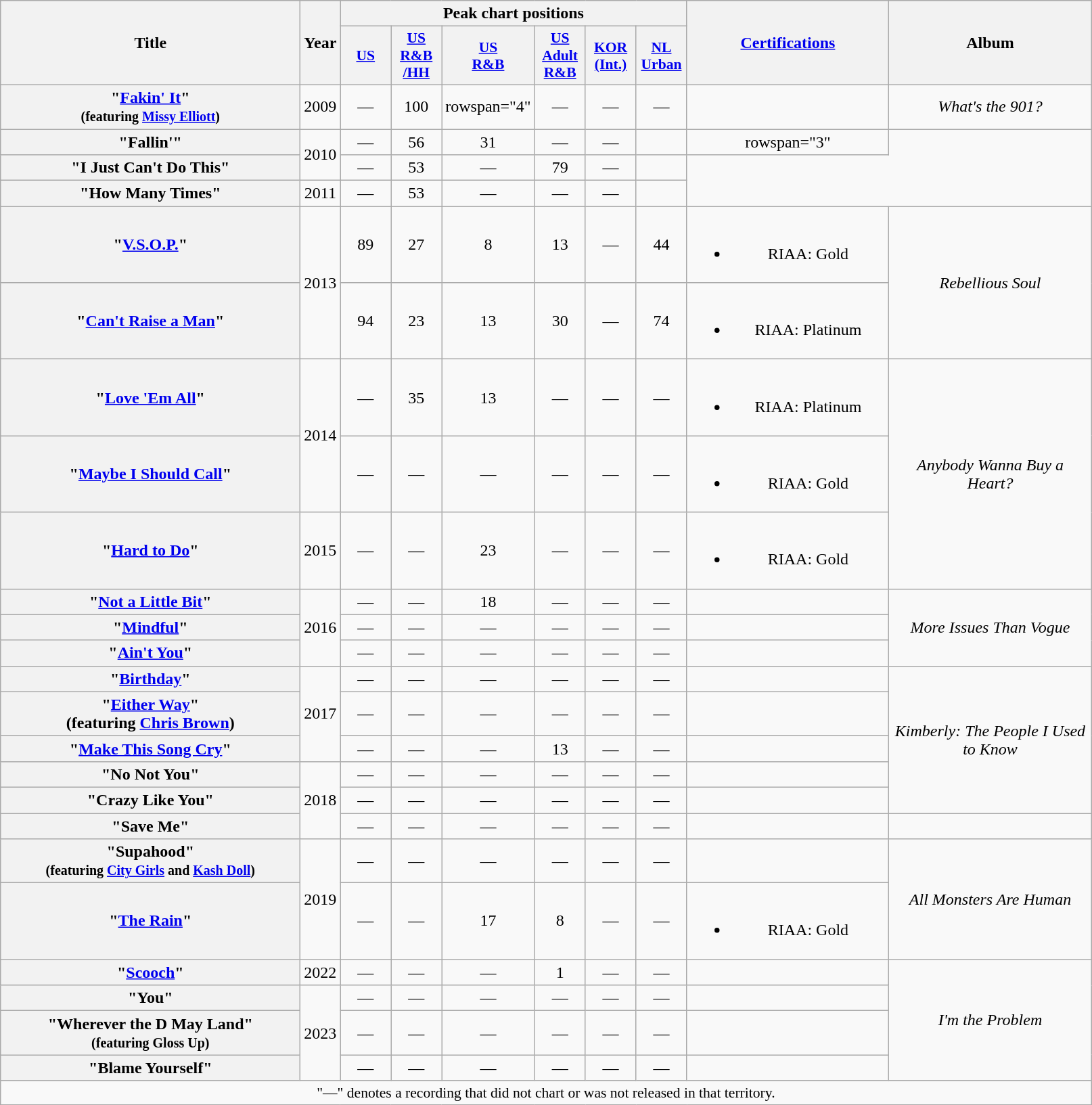<table class="wikitable plainrowheaders" style="text-align:center;">
<tr>
<th scope="col" rowspan="2" style="width:18em;">Title</th>
<th scope="col" rowspan="2" style="width:1em;">Year</th>
<th scope="col" colspan="6">Peak chart positions</th>
<th scope="col" rowspan="2" style="width:12em;"><a href='#'>Certifications</a></th>
<th scope="col" rowspan="2" style="width:12em;">Album</th>
</tr>
<tr>
<th scope="col" style="width:3em;font-size:90%;"><a href='#'>US</a><br></th>
<th scope="col" style="width:3em;font-size:90%;"><a href='#'>US <br>R&B<br>/HH</a><br></th>
<th scope="col" style="width:3em;font-size:90%;"><a href='#'>US<br>R&B</a><br></th>
<th scope="col" style="width:3em;font-size:90%;"><a href='#'>US<br>Adult<br>R&B</a><br></th>
<th scope="col" style="width:3em;font-size:90%;"><a href='#'>KOR<br>(Int.)</a><br></th>
<th scope="col" style="width:3em;font-size:90%;"><a href='#'>NL<br>Urban</a><br></th>
</tr>
<tr>
<th scope="row">"<a href='#'>Fakin' It</a>" <br><small>(featuring <a href='#'>Missy Elliott</a>)</small></th>
<td>2009</td>
<td>—</td>
<td>100</td>
<td>rowspan="4" </td>
<td>—</td>
<td>—</td>
<td>—</td>
<td></td>
<td><em>What's the 901?</em></td>
</tr>
<tr>
<th scope="row">"Fallin'"</th>
<td rowspan="2">2010</td>
<td>—</td>
<td>56</td>
<td>31</td>
<td>—</td>
<td>—</td>
<td></td>
<td>rowspan="3" </td>
</tr>
<tr>
<th scope="row">"I Just Can't Do This"</th>
<td>—</td>
<td>53</td>
<td>—</td>
<td>79</td>
<td>—</td>
<td></td>
</tr>
<tr>
<th scope="row">"How Many Times"</th>
<td>2011</td>
<td>—</td>
<td>53</td>
<td>—</td>
<td>—</td>
<td>—</td>
<td></td>
</tr>
<tr>
<th scope="row">"<a href='#'>V.S.O.P.</a>"</th>
<td rowspan="2">2013</td>
<td>89</td>
<td>27</td>
<td>8</td>
<td>13</td>
<td>—</td>
<td>44</td>
<td><br><ul><li>RIAA: Gold</li></ul></td>
<td rowspan="2"><em>Rebellious Soul</em></td>
</tr>
<tr>
<th scope="row">"<a href='#'>Can't Raise a Man</a>"</th>
<td>94</td>
<td>23</td>
<td>13</td>
<td>30</td>
<td>—</td>
<td>74</td>
<td><br><ul><li>RIAA: Platinum</li></ul></td>
</tr>
<tr>
<th scope="row">"<a href='#'>Love 'Em All</a>"</th>
<td rowspan="2">2014</td>
<td>—</td>
<td>35</td>
<td>13</td>
<td>—</td>
<td>—</td>
<td>—</td>
<td><br><ul><li>RIAA: Platinum</li></ul></td>
<td rowspan="3"><em>Anybody Wanna Buy a Heart?</em></td>
</tr>
<tr>
<th scope="row">"<a href='#'>Maybe I Should Call</a>"</th>
<td>—</td>
<td>—</td>
<td>—</td>
<td>—</td>
<td>—</td>
<td>—</td>
<td><br><ul><li>RIAA: Gold</li></ul></td>
</tr>
<tr>
<th scope="row">"<a href='#'>Hard to Do</a>"</th>
<td>2015</td>
<td>—</td>
<td>—</td>
<td>23</td>
<td>—</td>
<td>—</td>
<td>—</td>
<td><br><ul><li>RIAA: Gold</li></ul></td>
</tr>
<tr>
<th scope="row">"<a href='#'>Not a Little Bit</a>"</th>
<td rowspan="3">2016</td>
<td>—</td>
<td>—</td>
<td>18</td>
<td>—</td>
<td>—</td>
<td>—</td>
<td></td>
<td rowspan="3"><em>More Issues Than Vogue</em></td>
</tr>
<tr>
<th scope="row">"<a href='#'>Mindful</a>"</th>
<td>—</td>
<td>—</td>
<td>—</td>
<td>—</td>
<td>—</td>
<td>—</td>
<td></td>
</tr>
<tr>
<th scope="row">"<a href='#'>Ain't You</a>"</th>
<td>—</td>
<td>—</td>
<td>—</td>
<td>—</td>
<td>—</td>
<td>—</td>
<td></td>
</tr>
<tr>
<th scope="row">"<a href='#'>Birthday</a>"</th>
<td rowspan="3">2017</td>
<td>—</td>
<td>—</td>
<td>—</td>
<td>—</td>
<td>—</td>
<td>—</td>
<td></td>
<td rowspan="5"><em>Kimberly: The People I Used to Know</em></td>
</tr>
<tr>
<th scope="row">"<a href='#'>Either Way</a>"<br><span>(featuring <a href='#'>Chris Brown</a>)</span></th>
<td>—</td>
<td>—</td>
<td>—</td>
<td>—</td>
<td>—</td>
<td>—</td>
<td></td>
</tr>
<tr>
<th scope="row">"<a href='#'>Make This Song Cry</a>"</th>
<td>—</td>
<td>—</td>
<td>—</td>
<td>13</td>
<td>—</td>
<td>—</td>
<td></td>
</tr>
<tr>
<th scope="row">"No Not You"</th>
<td rowspan="3">2018</td>
<td>—</td>
<td>—</td>
<td>—</td>
<td>—</td>
<td>—</td>
<td>—</td>
<td></td>
</tr>
<tr>
<th scope="row">"Crazy Like You"</th>
<td>—</td>
<td>—</td>
<td>—</td>
<td>—</td>
<td>—</td>
<td>—</td>
<td></td>
</tr>
<tr>
<th scope="row">"Save Me"</th>
<td>—</td>
<td>—</td>
<td>—</td>
<td>—</td>
<td>—</td>
<td>—</td>
<td></td>
<td></td>
</tr>
<tr>
<th scope="row">"Supahood" <br><small>(featuring <a href='#'>City Girls</a> and <a href='#'>Kash Doll</a>)</small></th>
<td rowspan="2">2019</td>
<td>—</td>
<td>—</td>
<td>—</td>
<td>—</td>
<td>—</td>
<td>—</td>
<td></td>
<td rowspan="2"><em>All Monsters Are Human</em></td>
</tr>
<tr>
<th scope="row">"<a href='#'>The Rain</a>"</th>
<td>—</td>
<td>—</td>
<td>17</td>
<td>8</td>
<td>—</td>
<td>—</td>
<td><br><ul><li>RIAA: Gold</li></ul></td>
</tr>
<tr>
<th scope="row">"<a href='#'>Scooch</a>"</th>
<td>2022</td>
<td>—</td>
<td>—</td>
<td>—</td>
<td>1</td>
<td>—</td>
<td>—</td>
<td></td>
<td rowspan="4"><em>I'm the Problem</em></td>
</tr>
<tr>
<th scope="row">"You"</th>
<td rowspan="3">2023</td>
<td>—</td>
<td>—</td>
<td>—</td>
<td>—</td>
<td>—</td>
<td>—</td>
<td></td>
</tr>
<tr>
<th scope="row">"Wherever the D May Land" <br><small>(featuring Gloss Up)</small></th>
<td>—</td>
<td>—</td>
<td>—</td>
<td>—</td>
<td>—</td>
<td>—</td>
<td></td>
</tr>
<tr>
<th scope="row">"Blame Yourself"</th>
<td>—</td>
<td>—</td>
<td>—</td>
<td>—</td>
<td>—</td>
<td>—</td>
<td></td>
</tr>
<tr>
<td colspan="11" style="font-size:90%">"—" denotes a recording that did not chart or was not released in that territory.</td>
</tr>
</table>
